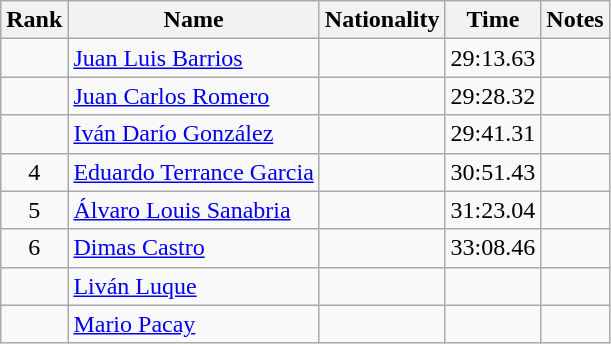<table class="wikitable sortable" style="text-align:center">
<tr>
<th>Rank</th>
<th>Name</th>
<th>Nationality</th>
<th>Time</th>
<th>Notes</th>
</tr>
<tr>
<td></td>
<td align=left><a href='#'>Juan Luis Barrios</a></td>
<td align=left></td>
<td>29:13.63</td>
<td></td>
</tr>
<tr>
<td></td>
<td align=left><a href='#'>Juan Carlos Romero</a></td>
<td align=left></td>
<td>29:28.32</td>
<td></td>
</tr>
<tr>
<td></td>
<td align=left><a href='#'>Iván Darío González</a></td>
<td align=left></td>
<td>29:41.31</td>
<td></td>
</tr>
<tr>
<td>4</td>
<td align=left><a href='#'>Eduardo Terrance Garcia</a></td>
<td align=left></td>
<td>30:51.43</td>
<td></td>
</tr>
<tr>
<td>5</td>
<td align=left><a href='#'>Álvaro Louis Sanabria</a></td>
<td align=left></td>
<td>31:23.04</td>
<td></td>
</tr>
<tr>
<td>6</td>
<td align=left><a href='#'>Dimas Castro</a></td>
<td align=left></td>
<td>33:08.46</td>
<td></td>
</tr>
<tr>
<td></td>
<td align=left><a href='#'>Liván Luque</a></td>
<td align=left></td>
<td></td>
<td></td>
</tr>
<tr>
<td></td>
<td align=left><a href='#'>Mario Pacay</a></td>
<td align=left></td>
<td></td>
<td></td>
</tr>
</table>
